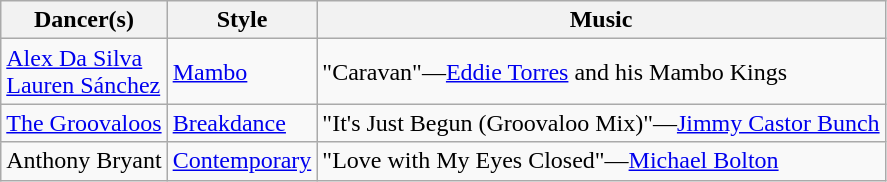<table class="wikitable">
<tr>
<th>Dancer(s)</th>
<th>Style</th>
<th>Music</th>
</tr>
<tr>
<td><a href='#'>Alex Da Silva</a><br><a href='#'>Lauren Sánchez</a></td>
<td><a href='#'>Mambo</a></td>
<td>"Caravan"—<a href='#'>Eddie Torres</a> and his Mambo Kings</td>
</tr>
<tr>
<td><a href='#'>The Groovaloos</a></td>
<td><a href='#'>Breakdance</a></td>
<td>"It's Just Begun (Groovaloo Mix)"—<a href='#'>Jimmy Castor Bunch</a></td>
</tr>
<tr>
<td>Anthony Bryant</td>
<td><a href='#'>Contemporary</a></td>
<td>"Love with My Eyes Closed"—<a href='#'>Michael Bolton</a></td>
</tr>
</table>
